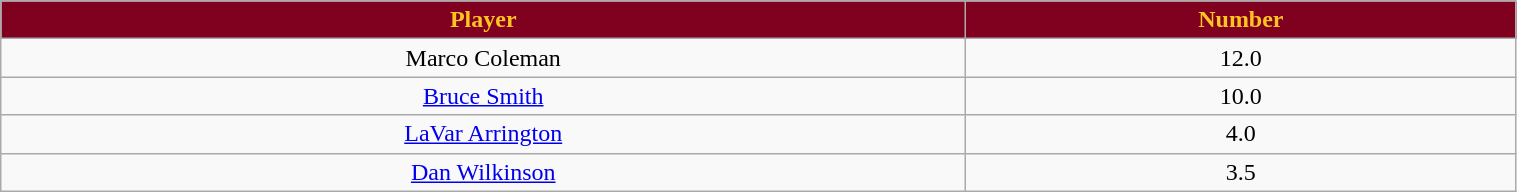<table class="wikitable" style="width:80%;">
<tr style="text-align:center; background:#800020; color:#ffc322;">
<td><strong>Player</strong></td>
<td><strong>Number</strong></td>
</tr>
<tr style="text-align:center;" bgcolor="">
<td>Marco Coleman</td>
<td>12.0</td>
</tr>
<tr style="text-align:center;" bgcolor="">
<td><a href='#'>Bruce Smith</a></td>
<td>10.0</td>
</tr>
<tr style="text-align:center;" bgcolor="">
<td><a href='#'>LaVar Arrington</a></td>
<td>4.0</td>
</tr>
<tr style="text-align:center;" bgcolor="">
<td><a href='#'>Dan Wilkinson</a></td>
<td>3.5</td>
</tr>
</table>
